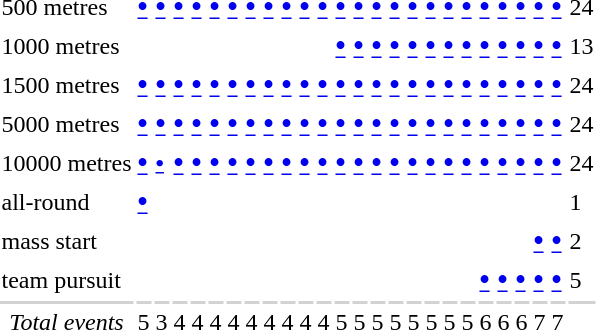<table>
<tr>
<td align=left>500 metres</td>
<td><big><strong><a href='#'>•</a></strong></big></td>
<td><big><strong><a href='#'>•</a></strong></big></td>
<td><big><strong><a href='#'>•</a></strong></big></td>
<td><big><strong><a href='#'>•</a></strong></big></td>
<td><big><strong><a href='#'>•</a></strong></big></td>
<td><big><strong><a href='#'>•</a></strong></big></td>
<td><big><strong><a href='#'>•</a></strong></big></td>
<td><big><strong><a href='#'>•</a></strong></big></td>
<td><big><strong><a href='#'>•</a></strong></big></td>
<td><big><strong><a href='#'>•</a></strong></big></td>
<td><big><strong><a href='#'>•</a></strong></big></td>
<td><big><strong><a href='#'>•</a></strong></big></td>
<td><big><strong><a href='#'>•</a></strong></big></td>
<td><big><strong><a href='#'>•</a></strong></big></td>
<td><big><strong><a href='#'>•</a></strong></big></td>
<td><big><strong><a href='#'>•</a></strong></big></td>
<td><big><strong><a href='#'>•</a></strong></big></td>
<td><big><strong><a href='#'>•</a></strong></big></td>
<td><big><strong><a href='#'>•</a></strong></big></td>
<td><big><strong><a href='#'>•</a></strong></big></td>
<td><big><strong><a href='#'>•</a></strong></big></td>
<td><big><strong><a href='#'>•</a></strong></big></td>
<td><big><strong><a href='#'>•</a></strong></big></td>
<td><big><strong><a href='#'>•</a></strong></big></td>
<td>24</td>
</tr>
<tr>
<td align=left>1000 metres</td>
<td></td>
<td></td>
<td></td>
<td></td>
<td></td>
<td></td>
<td></td>
<td></td>
<td></td>
<td></td>
<td></td>
<td><big><strong><a href='#'>•</a></strong></big></td>
<td><big><strong><a href='#'>•</a></strong></big></td>
<td><big><strong><a href='#'>•</a></strong></big></td>
<td><big><strong><a href='#'>•</a></strong></big></td>
<td><big><strong><a href='#'>•</a></strong></big></td>
<td><big><strong><a href='#'>•</a></strong></big></td>
<td><big><strong><a href='#'>•</a></strong></big></td>
<td><big><strong><a href='#'>•</a></strong></big></td>
<td><big><strong><a href='#'>•</a></strong></big></td>
<td><big><strong><a href='#'>•</a></strong></big></td>
<td><big><strong><a href='#'>•</a></strong></big></td>
<td><big><strong><a href='#'>•</a></strong></big></td>
<td><big><strong><a href='#'>•</a></strong></big></td>
<td>13</td>
</tr>
<tr>
<td align=left>1500 metres</td>
<td><big><strong><a href='#'>•</a></strong></big></td>
<td><big><strong><a href='#'>•</a></strong></big></td>
<td><big><strong><a href='#'>•</a></strong></big></td>
<td><big><strong><a href='#'>•</a></strong></big></td>
<td><big><strong><a href='#'>•</a></strong></big></td>
<td><big><strong><a href='#'>•</a></strong></big></td>
<td><big><strong><a href='#'>•</a></strong></big></td>
<td><big><strong><a href='#'>•</a></strong></big></td>
<td><big><strong><a href='#'>•</a></strong></big></td>
<td><big><strong><a href='#'>•</a></strong></big></td>
<td><big><strong><a href='#'>•</a></strong></big></td>
<td><big><strong><a href='#'>•</a></strong></big></td>
<td><big><strong><a href='#'>•</a></strong></big></td>
<td><big><strong><a href='#'>•</a></strong></big></td>
<td><big><strong><a href='#'>•</a></strong></big></td>
<td><big><strong><a href='#'>•</a></strong></big></td>
<td><big><strong><a href='#'>•</a></strong></big></td>
<td><big><strong><a href='#'>•</a></strong></big></td>
<td><big><strong><a href='#'>•</a></strong></big></td>
<td><big><strong><a href='#'>•</a></strong></big></td>
<td><big><strong><a href='#'>•</a></strong></big></td>
<td><big><strong><a href='#'>•</a></strong></big></td>
<td><big><strong><a href='#'>•</a></strong></big></td>
<td><big><strong><a href='#'>•</a></strong></big></td>
<td>24</td>
</tr>
<tr>
<td align=left>5000 metres</td>
<td><big><strong><a href='#'>•</a></strong></big></td>
<td><big><strong><a href='#'>•</a></strong></big></td>
<td><big><strong><a href='#'>•</a></strong></big></td>
<td><big><strong><a href='#'>•</a></strong></big></td>
<td><big><strong><a href='#'>•</a></strong></big></td>
<td><big><strong><a href='#'>•</a></strong></big></td>
<td><big><strong><a href='#'>•</a></strong></big></td>
<td><big><strong><a href='#'>•</a></strong></big></td>
<td><big><strong><a href='#'>•</a></strong></big></td>
<td><big><strong><a href='#'>•</a></strong></big></td>
<td><big><strong><a href='#'>•</a></strong></big></td>
<td><big><strong><a href='#'>•</a></strong></big></td>
<td><big><strong><a href='#'>•</a></strong></big></td>
<td><big><strong><a href='#'>•</a></strong></big></td>
<td><big><strong><a href='#'>•</a></strong></big></td>
<td><big><strong><a href='#'>•</a></strong></big></td>
<td><big><strong><a href='#'>•</a></strong></big></td>
<td><big><strong><a href='#'>•</a></strong></big></td>
<td><big><strong><a href='#'>•</a></strong></big></td>
<td><big><strong><a href='#'>•</a></strong></big></td>
<td><big><strong><a href='#'>•</a></strong></big></td>
<td><big><strong><a href='#'>•</a></strong></big></td>
<td><big><strong><a href='#'>•</a></strong></big></td>
<td><big><strong><a href='#'>•</a></strong></big></td>
<td>24</td>
</tr>
<tr>
<td align=left>10000 metres</td>
<td><big><strong><a href='#'>•</a></strong></big></td>
<td><strong><a href='#'>•</a></strong></td>
<td><big><strong><a href='#'>•</a></strong></big></td>
<td><big><strong><a href='#'>•</a></strong></big></td>
<td><big><strong><a href='#'>•</a></strong></big></td>
<td><big><strong><a href='#'>•</a></strong></big></td>
<td><big><strong><a href='#'>•</a></strong></big></td>
<td><big><strong><a href='#'>•</a></strong></big></td>
<td><big><strong><a href='#'>•</a></strong></big></td>
<td><big><strong><a href='#'>•</a></strong></big></td>
<td><big><strong><a href='#'>•</a></strong></big></td>
<td><big><strong><a href='#'>•</a></strong></big></td>
<td><big><strong><a href='#'>•</a></strong></big></td>
<td><big><strong><a href='#'>•</a></strong></big></td>
<td><big><strong><a href='#'>•</a></strong></big></td>
<td><big><strong><a href='#'>•</a></strong></big></td>
<td><big><strong><a href='#'>•</a></strong></big></td>
<td><big><strong><a href='#'>•</a></strong></big></td>
<td><big><strong><a href='#'>•</a></strong></big></td>
<td><big><strong><a href='#'>•</a></strong></big></td>
<td><big><strong><a href='#'>•</a></strong></big></td>
<td><big><strong><a href='#'>•</a></strong></big></td>
<td><big><strong><a href='#'>•</a></strong></big></td>
<td><big><strong><a href='#'>•</a></strong></big></td>
<td>24</td>
</tr>
<tr>
<td align=left>all-round</td>
<td><big><strong><a href='#'>•</a></strong></big></td>
<td></td>
<td></td>
<td></td>
<td></td>
<td></td>
<td></td>
<td></td>
<td></td>
<td></td>
<td></td>
<td></td>
<td></td>
<td></td>
<td></td>
<td></td>
<td></td>
<td></td>
<td></td>
<td></td>
<td></td>
<td></td>
<td></td>
<td></td>
<td>1</td>
</tr>
<tr>
<td align=left>mass start</td>
<td></td>
<td></td>
<td></td>
<td></td>
<td></td>
<td></td>
<td></td>
<td></td>
<td></td>
<td></td>
<td></td>
<td></td>
<td></td>
<td></td>
<td></td>
<td></td>
<td></td>
<td></td>
<td></td>
<td></td>
<td></td>
<td></td>
<td><big><strong><a href='#'>•</a></strong></big></td>
<td><big><strong><a href='#'>•</a></strong></big></td>
<td>2</td>
</tr>
<tr>
<td align=left>team pursuit</td>
<td></td>
<td></td>
<td></td>
<td></td>
<td></td>
<td></td>
<td></td>
<td></td>
<td></td>
<td></td>
<td></td>
<td></td>
<td></td>
<td></td>
<td></td>
<td></td>
<td></td>
<td></td>
<td></td>
<td><big><strong><a href='#'>•</a></strong></big></td>
<td><big><strong><a href='#'>•</a></strong></big></td>
<td><big><strong><a href='#'>•</a></strong></big></td>
<td><big><strong><a href='#'>•</a></strong></big></td>
<td><big><strong><a href='#'>•</a></strong></big></td>
<td>5</td>
</tr>
<tr bgcolor=lightgray>
<td></td>
<td></td>
<td></td>
<td></td>
<td></td>
<td></td>
<td></td>
<td></td>
<td></td>
<td></td>
<td></td>
<td></td>
<td></td>
<td></td>
<td></td>
<td></td>
<td></td>
<td></td>
<td></td>
<td></td>
<td></td>
<td></td>
<td></td>
<td></td>
<td></td>
<td></td>
</tr>
<tr>
<td align=center><em>Total events</em></td>
<td>5</td>
<td>3</td>
<td>4</td>
<td>4</td>
<td>4</td>
<td>4</td>
<td>4</td>
<td>4</td>
<td>4</td>
<td>4</td>
<td>4</td>
<td>5</td>
<td>5</td>
<td>5</td>
<td>5</td>
<td>5</td>
<td>5</td>
<td>5</td>
<td>5</td>
<td>6</td>
<td>6</td>
<td>6</td>
<td>7</td>
<td>7</td>
<td></td>
</tr>
</table>
